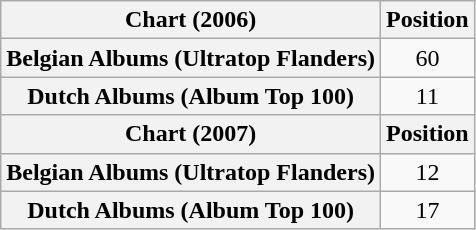<table class="wikitable plainrowheaders" style="text-align:center">
<tr>
<th scope="col">Chart (2006)</th>
<th scope="col">Position</th>
</tr>
<tr>
<th scope="row">Belgian Albums (Ultratop Flanders)</th>
<td>60</td>
</tr>
<tr>
<th scope="row">Dutch Albums (Album Top 100)</th>
<td>11</td>
</tr>
<tr>
<th scope="col">Chart (2007)</th>
<th scope="col">Position</th>
</tr>
<tr>
<th scope="row">Belgian Albums (Ultratop Flanders)</th>
<td>12</td>
</tr>
<tr>
<th scope="row">Dutch Albums (Album Top 100)</th>
<td>17</td>
</tr>
</table>
